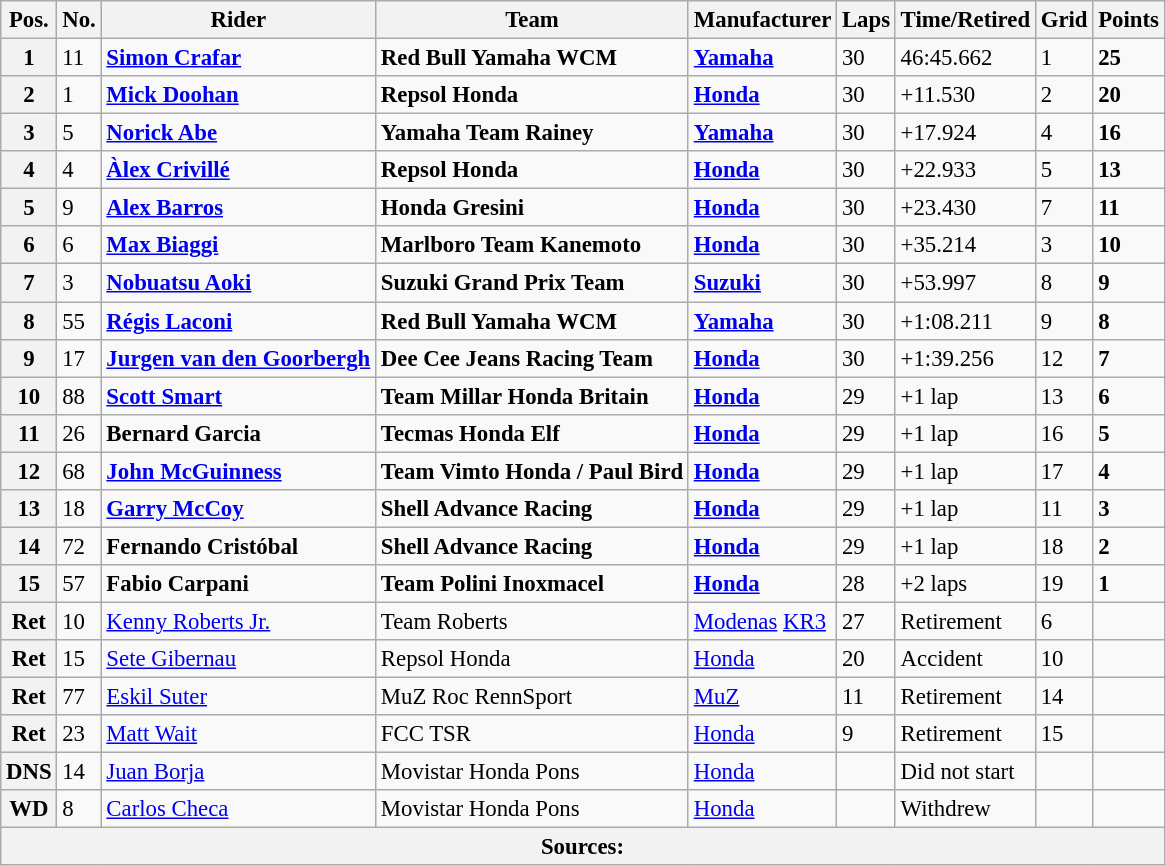<table class="wikitable" style="font-size: 95%;">
<tr>
<th>Pos.</th>
<th>No.</th>
<th>Rider</th>
<th>Team</th>
<th>Manufacturer</th>
<th>Laps</th>
<th>Time/Retired</th>
<th>Grid</th>
<th>Points</th>
</tr>
<tr>
<th>1</th>
<td>11</td>
<td> <strong><a href='#'>Simon Crafar</a></strong></td>
<td><strong>Red Bull Yamaha WCM</strong></td>
<td><strong><a href='#'>Yamaha</a></strong></td>
<td>30</td>
<td>46:45.662</td>
<td>1</td>
<td><strong>25</strong></td>
</tr>
<tr>
<th>2</th>
<td>1</td>
<td> <strong><a href='#'>Mick Doohan</a></strong></td>
<td><strong>Repsol Honda</strong></td>
<td><strong><a href='#'>Honda</a></strong></td>
<td>30</td>
<td>+11.530</td>
<td>2</td>
<td><strong>20</strong></td>
</tr>
<tr>
<th>3</th>
<td>5</td>
<td> <strong><a href='#'>Norick Abe</a></strong></td>
<td><strong>Yamaha Team Rainey</strong></td>
<td><strong><a href='#'>Yamaha</a></strong></td>
<td>30</td>
<td>+17.924</td>
<td>4</td>
<td><strong>16</strong></td>
</tr>
<tr>
<th>4</th>
<td>4</td>
<td> <strong><a href='#'>Àlex Crivillé</a></strong></td>
<td><strong>Repsol Honda</strong></td>
<td><strong><a href='#'>Honda</a></strong></td>
<td>30</td>
<td>+22.933</td>
<td>5</td>
<td><strong>13</strong></td>
</tr>
<tr>
<th>5</th>
<td>9</td>
<td> <strong><a href='#'>Alex Barros</a></strong></td>
<td><strong>Honda Gresini</strong></td>
<td><strong><a href='#'>Honda</a></strong></td>
<td>30</td>
<td>+23.430</td>
<td>7</td>
<td><strong>11</strong></td>
</tr>
<tr>
<th>6</th>
<td>6</td>
<td> <strong><a href='#'>Max Biaggi</a></strong></td>
<td><strong>Marlboro Team Kanemoto</strong></td>
<td><strong><a href='#'>Honda</a></strong></td>
<td>30</td>
<td>+35.214</td>
<td>3</td>
<td><strong>10</strong></td>
</tr>
<tr>
<th>7</th>
<td>3</td>
<td> <strong><a href='#'>Nobuatsu Aoki</a></strong></td>
<td><strong>Suzuki Grand Prix Team</strong></td>
<td><strong><a href='#'>Suzuki</a></strong></td>
<td>30</td>
<td>+53.997</td>
<td>8</td>
<td><strong>9</strong></td>
</tr>
<tr>
<th>8</th>
<td>55</td>
<td> <strong><a href='#'>Régis Laconi</a></strong></td>
<td><strong>Red Bull Yamaha WCM</strong></td>
<td><strong><a href='#'>Yamaha</a></strong></td>
<td>30</td>
<td>+1:08.211</td>
<td>9</td>
<td><strong>8</strong></td>
</tr>
<tr>
<th>9</th>
<td>17</td>
<td> <strong><a href='#'>Jurgen van den Goorbergh</a></strong></td>
<td><strong>Dee Cee Jeans Racing Team</strong></td>
<td><strong><a href='#'>Honda</a></strong></td>
<td>30</td>
<td>+1:39.256</td>
<td>12</td>
<td><strong>7</strong></td>
</tr>
<tr>
<th>10</th>
<td>88</td>
<td> <strong><a href='#'>Scott Smart</a></strong></td>
<td><strong>Team Millar Honda Britain</strong></td>
<td><strong><a href='#'>Honda</a></strong></td>
<td>29</td>
<td>+1 lap</td>
<td>13</td>
<td><strong>6</strong></td>
</tr>
<tr>
<th>11</th>
<td>26</td>
<td> <strong>Bernard Garcia</strong></td>
<td><strong>Tecmas Honda Elf</strong></td>
<td><strong><a href='#'>Honda</a></strong></td>
<td>29</td>
<td>+1 lap</td>
<td>16</td>
<td><strong>5</strong></td>
</tr>
<tr>
<th>12</th>
<td>68</td>
<td> <strong><a href='#'>John McGuinness</a></strong></td>
<td><strong>Team Vimto Honda / Paul Bird</strong></td>
<td><strong><a href='#'>Honda</a></strong></td>
<td>29</td>
<td>+1 lap</td>
<td>17</td>
<td><strong>4</strong></td>
</tr>
<tr>
<th>13</th>
<td>18</td>
<td> <strong><a href='#'>Garry McCoy</a></strong></td>
<td><strong>Shell Advance Racing</strong></td>
<td><strong><a href='#'>Honda</a></strong></td>
<td>29</td>
<td>+1 lap</td>
<td>11</td>
<td><strong>3</strong></td>
</tr>
<tr>
<th>14</th>
<td>72</td>
<td> <strong>Fernando Cristóbal</strong></td>
<td><strong>Shell Advance Racing</strong></td>
<td><strong><a href='#'>Honda</a></strong></td>
<td>29</td>
<td>+1 lap</td>
<td>18</td>
<td><strong>2</strong></td>
</tr>
<tr>
<th>15</th>
<td>57</td>
<td> <strong>Fabio Carpani</strong></td>
<td><strong>Team Polini Inoxmacel</strong></td>
<td><strong><a href='#'>Honda</a></strong></td>
<td>28</td>
<td>+2 laps</td>
<td>19</td>
<td><strong>1</strong></td>
</tr>
<tr>
<th>Ret</th>
<td>10</td>
<td> <a href='#'>Kenny Roberts Jr.</a></td>
<td>Team Roberts</td>
<td><a href='#'>Modenas</a> <a href='#'>KR3</a></td>
<td>27</td>
<td>Retirement</td>
<td>6</td>
<td></td>
</tr>
<tr>
<th>Ret</th>
<td>15</td>
<td> <a href='#'>Sete Gibernau</a></td>
<td>Repsol Honda</td>
<td><a href='#'>Honda</a></td>
<td>20</td>
<td>Accident</td>
<td>10</td>
<td></td>
</tr>
<tr>
<th>Ret</th>
<td>77</td>
<td> <a href='#'>Eskil Suter</a></td>
<td>MuZ Roc RennSport</td>
<td><a href='#'>MuZ</a></td>
<td>11</td>
<td>Retirement</td>
<td>14</td>
<td></td>
</tr>
<tr>
<th>Ret</th>
<td>23</td>
<td> <a href='#'>Matt Wait</a></td>
<td>FCC TSR</td>
<td><a href='#'>Honda</a></td>
<td>9</td>
<td>Retirement</td>
<td>15</td>
<td></td>
</tr>
<tr>
<th>DNS</th>
<td>14</td>
<td> <a href='#'>Juan Borja</a></td>
<td>Movistar Honda Pons</td>
<td><a href='#'>Honda</a></td>
<td></td>
<td>Did not start</td>
<td></td>
<td></td>
</tr>
<tr>
<th>WD</th>
<td>8</td>
<td> <a href='#'>Carlos Checa</a></td>
<td>Movistar Honda Pons</td>
<td><a href='#'>Honda</a></td>
<td></td>
<td>Withdrew</td>
<td></td>
<td></td>
</tr>
<tr>
<th colspan=9>Sources:</th>
</tr>
</table>
